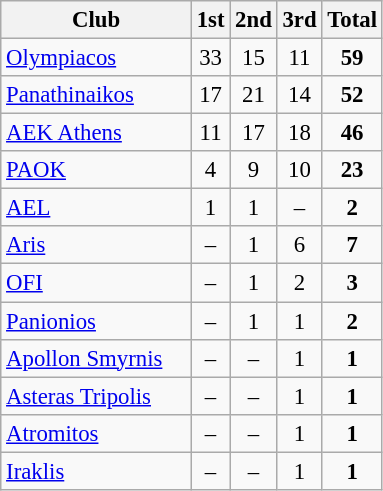<table class="wikitable" style="text-align:center;font-size:95%">
<tr>
<th style="width:120px">Club</th>
<th>1st</th>
<th>2nd</th>
<th>3rd</th>
<th>Total</th>
</tr>
<tr>
<td style="text-align:left"><a href='#'>Olympiacos</a></td>
<td>33</td>
<td>15</td>
<td>11</td>
<td><strong>59</strong></td>
</tr>
<tr>
<td style="text-align:left"><a href='#'>Panathinaikos</a></td>
<td>17</td>
<td>21</td>
<td>14</td>
<td><strong>52</strong></td>
</tr>
<tr>
<td style="text-align:left"><a href='#'>AEK Athens</a></td>
<td>11</td>
<td>17</td>
<td>18</td>
<td><strong>46</strong></td>
</tr>
<tr>
<td style="text-align:left"><a href='#'>PAOK</a></td>
<td>4</td>
<td>9</td>
<td>10</td>
<td><strong>23</strong></td>
</tr>
<tr>
<td style="text-align:left"><a href='#'>AEL</a></td>
<td>1</td>
<td>1</td>
<td>–</td>
<td><strong>2</strong></td>
</tr>
<tr>
<td style="text-align:left"><a href='#'>Aris</a></td>
<td>–</td>
<td>1</td>
<td>6</td>
<td><strong>7</strong></td>
</tr>
<tr>
<td style="text-align:left"><a href='#'>OFI</a></td>
<td>–</td>
<td>1</td>
<td>2</td>
<td><strong>3</strong></td>
</tr>
<tr>
<td style="text-align:left"><a href='#'>Panionios</a></td>
<td>–</td>
<td>1</td>
<td>1</td>
<td><strong>2</strong></td>
</tr>
<tr>
<td style="text-align:left"><a href='#'>Apollon Smyrnis</a></td>
<td>–</td>
<td>–</td>
<td>1</td>
<td><strong>1</strong></td>
</tr>
<tr>
<td style="text-align:left"><a href='#'>Asteras Tripolis</a></td>
<td>–</td>
<td>–</td>
<td>1</td>
<td><strong>1</strong></td>
</tr>
<tr>
<td style="text-align:left"><a href='#'>Atromitos</a></td>
<td>–</td>
<td>–</td>
<td>1</td>
<td><strong>1</strong></td>
</tr>
<tr>
<td style="text-align:left"><a href='#'>Iraklis</a></td>
<td>–</td>
<td>–</td>
<td>1</td>
<td><strong>1</strong></td>
</tr>
</table>
